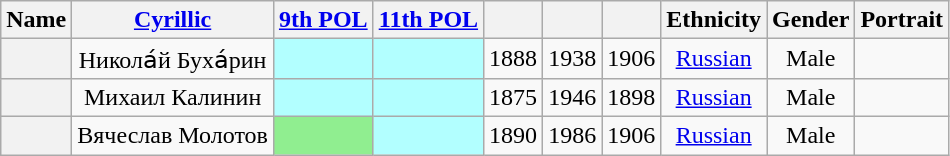<table class="wikitable sortable" style=text-align:center>
<tr>
<th scope="col">Name</th>
<th scope="col" class="unsortable"><a href='#'>Cyrillic</a></th>
<th scope="col"><a href='#'>9th POL</a></th>
<th scope="col"><a href='#'>11th POL</a></th>
<th scope="col"></th>
<th scope="col"></th>
<th scope="col"></th>
<th scope="col">Ethnicity</th>
<th scope="col">Gender</th>
<th scope="col" class="unsortable">Portrait</th>
</tr>
<tr>
<th align="center" scope="row" style="font-weight:normal;"></th>
<td>Никола́й Буха́рин</td>
<td bgcolor = #B2FFFF></td>
<td bgcolor = #B2FFFF></td>
<td>1888</td>
<td>1938</td>
<td>1906</td>
<td><a href='#'>Russian</a></td>
<td>Male</td>
<td></td>
</tr>
<tr>
<th align="center" scope="row" style="font-weight:normal;"></th>
<td>Михаил Калинин</td>
<td bgcolor = #B2FFFF></td>
<td bgcolor = #B2FFFF></td>
<td>1875</td>
<td>1946</td>
<td>1898</td>
<td><a href='#'>Russian</a></td>
<td>Male</td>
<td></td>
</tr>
<tr>
<th align="center" scope="row" style="font-weight:normal;"></th>
<td>Вячеслав Молотов</td>
<td bgcolor = LightGreen></td>
<td bgcolor = #B2FFFF></td>
<td>1890</td>
<td>1986</td>
<td>1906</td>
<td><a href='#'>Russian</a></td>
<td>Male</td>
<td></td>
</tr>
</table>
